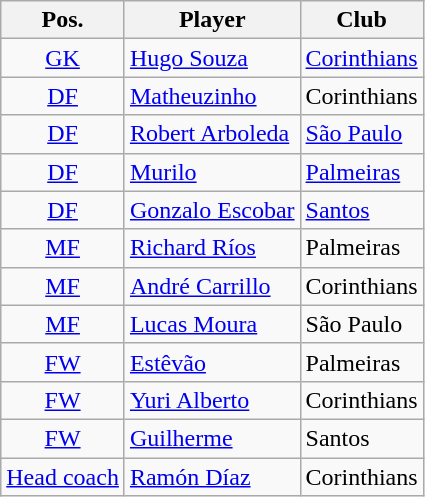<table class="wikitable">
<tr>
<th>Pos.</th>
<th>Player</th>
<th>Club</th>
</tr>
<tr>
<td style="text-align:center;" rowspan=><a href='#'>GK</a></td>
<td> <a href='#'>Hugo Souza</a></td>
<td><a href='#'>Corinthians</a></td>
</tr>
<tr>
<td style="text-align:center;" rowspan=><a href='#'>DF</a></td>
<td> <a href='#'>Matheuzinho</a></td>
<td>Corinthians</td>
</tr>
<tr>
<td style="text-align:center;" rowspan=><a href='#'>DF</a></td>
<td> <a href='#'>Robert Arboleda</a></td>
<td><a href='#'>São Paulo</a></td>
</tr>
<tr>
<td style="text-align:center;" rowspan=><a href='#'>DF</a></td>
<td> <a href='#'>Murilo</a></td>
<td><a href='#'>Palmeiras</a></td>
</tr>
<tr>
<td style="text-align:center;" rowspan=><a href='#'>DF</a></td>
<td> <a href='#'>Gonzalo Escobar</a></td>
<td><a href='#'>Santos</a></td>
</tr>
<tr>
<td style="text-align:center;" rowspan=><a href='#'>MF</a></td>
<td> <a href='#'>Richard Ríos</a></td>
<td>Palmeiras</td>
</tr>
<tr>
<td style="text-align:center;" rowspan=><a href='#'>MF</a></td>
<td> <a href='#'>André Carrillo</a></td>
<td>Corinthians</td>
</tr>
<tr>
<td style="text-align:center;" rowspan=><a href='#'>MF</a></td>
<td> <a href='#'>Lucas Moura</a></td>
<td>São Paulo</td>
</tr>
<tr>
<td style="text-align:center;" rowspan=><a href='#'>FW</a></td>
<td> <a href='#'>Estêvão</a></td>
<td>Palmeiras</td>
</tr>
<tr>
<td style="text-align:center;" rowspan=><a href='#'>FW</a></td>
<td> <a href='#'>Yuri Alberto</a></td>
<td>Corinthians</td>
</tr>
<tr>
<td style="text-align:center;" rowspan=><a href='#'>FW</a></td>
<td> <a href='#'>Guilherme</a></td>
<td>Santos</td>
</tr>
<tr>
<td style="text-align:center;" rowspan=><a href='#'>Head coach</a></td>
<td> <a href='#'>Ramón Díaz</a></td>
<td>Corinthians</td>
</tr>
</table>
